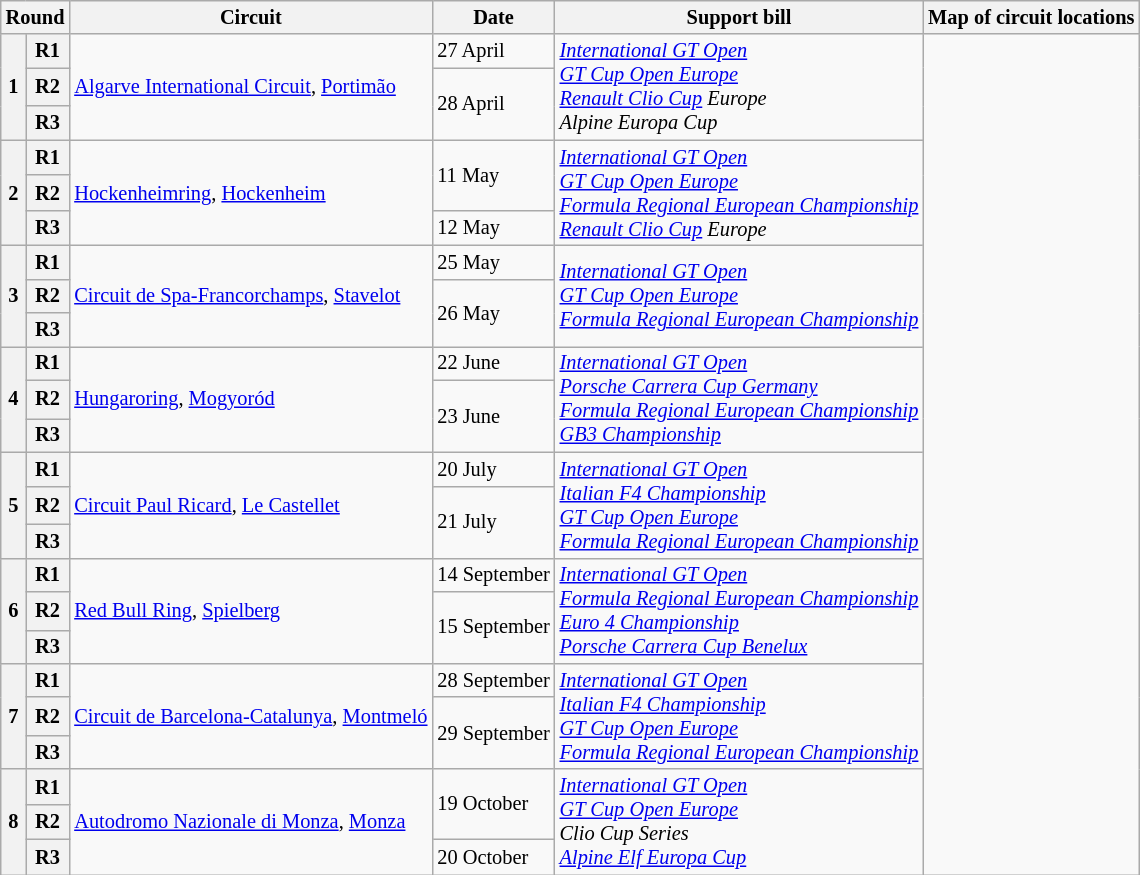<table class="wikitable" style="font-size: 85%;">
<tr>
<th colspan="2">Round</th>
<th>Circuit</th>
<th>Date</th>
<th>Support bill</th>
<th>Map of circuit locations</th>
</tr>
<tr>
<th rowspan="3">1</th>
<th>R1</th>
<td rowspan="3"> <a href='#'>Algarve International Circuit</a>, <a href='#'>Portimão</a></td>
<td>27 April</td>
<td rowspan="3" nowrap><em><a href='#'>International GT Open</a><br><a href='#'>GT Cup Open Europe</a><br><a href='#'>Renault Clio Cup</a> Europe<br>Alpine Europa Cup</em></td>
<td rowspan="24"></td>
</tr>
<tr>
<th>R2</th>
<td rowspan="2">28 April</td>
</tr>
<tr>
<th>R3</th>
</tr>
<tr>
<th rowspan="3">2</th>
<th>R1</th>
<td rowspan="3"> <a href='#'>Hockenheimring</a>, <a href='#'>Hockenheim</a></td>
<td rowspan="2">11 May</td>
<td rowspan="3" nowrap><em><a href='#'>International GT Open</a><br><a href='#'>GT Cup Open Europe</a><br><a href='#'>Formula Regional European Championship</a><br><a href='#'>Renault Clio Cup</a> Europe</em></td>
</tr>
<tr>
<th>R2</th>
</tr>
<tr>
<th>R3</th>
<td>12 May</td>
</tr>
<tr>
<th rowspan="3">3</th>
<th>R1</th>
<td rowspan="3" nowrap> <a href='#'>Circuit de Spa-Francorchamps</a>, <a href='#'>Stavelot</a></td>
<td>25 May</td>
<td rowspan="3"><em><a href='#'>International GT Open</a><br><a href='#'>GT Cup Open Europe</a><br><a href='#'>Formula Regional European Championship</a></em></td>
</tr>
<tr>
<th>R2</th>
<td rowspan="2">26 May</td>
</tr>
<tr>
<th>R3</th>
</tr>
<tr>
<th rowspan="3">4</th>
<th>R1</th>
<td rowspan="3"> <a href='#'>Hungaroring</a>, <a href='#'>Mogyoród</a></td>
<td>22 June</td>
<td rowspan="3"><em><a href='#'>International GT Open</a><br><a href='#'>Porsche Carrera Cup Germany</a><br><a href='#'>Formula Regional European Championship</a><br><a href='#'>GB3 Championship</a></em></td>
</tr>
<tr>
<th>R2</th>
<td rowspan="2">23 June</td>
</tr>
<tr>
<th>R3</th>
</tr>
<tr>
<th rowspan="3">5</th>
<th>R1</th>
<td rowspan="3" nowrap> <a href='#'>Circuit Paul Ricard</a>, <a href='#'>Le Castellet</a></td>
<td>20 July</td>
<td rowspan="3"><em><a href='#'>International GT Open</a><br><a href='#'>Italian F4 Championship</a><br><a href='#'>GT Cup Open Europe</a><br><a href='#'>Formula Regional European Championship</a></em></td>
</tr>
<tr>
<th>R2</th>
<td rowspan="2">21 July</td>
</tr>
<tr>
<th>R3</th>
</tr>
<tr>
<th rowspan="3">6</th>
<th>R1</th>
<td rowspan="3" nowrap> <a href='#'>Red Bull Ring</a>, <a href='#'>Spielberg</a></td>
<td>14 September</td>
<td rowspan="3"><em><a href='#'>International GT Open</a><br><a href='#'>Formula Regional European Championship</a><br><a href='#'>Euro 4 Championship</a><br><a href='#'>Porsche Carrera Cup Benelux</a></em></td>
</tr>
<tr>
<th>R2</th>
<td rowspan="2">15 September</td>
</tr>
<tr>
<th>R3</th>
</tr>
<tr>
<th rowspan="3">7</th>
<th>R1</th>
<td rowspan="3" nowrap> <a href='#'>Circuit de Barcelona-Catalunya</a>, <a href='#'>Montmeló</a></td>
<td>28 September</td>
<td rowspan="3"><em><a href='#'>International GT Open</a><br><a href='#'>Italian F4 Championship</a><br><a href='#'>GT Cup Open Europe</a><br><a href='#'>Formula Regional European Championship</a></em></td>
</tr>
<tr>
<th>R2</th>
<td rowspan="2" nowrap>29 September</td>
</tr>
<tr>
<th>R3</th>
</tr>
<tr>
<th rowspan="3">8</th>
<th>R1</th>
<td rowspan="3"> <a href='#'>Autodromo Nazionale di Monza</a>, <a href='#'>Monza</a></td>
<td rowspan="2">19 October</td>
<td rowspan="3"><em><a href='#'>International GT Open</a><br><a href='#'>GT Cup Open Europe</a><br>Clio Cup Series<br><a href='#'>Alpine Elf Europa Cup</a></em></td>
</tr>
<tr>
<th>R2</th>
</tr>
<tr>
<th>R3</th>
<td>20 October</td>
</tr>
</table>
